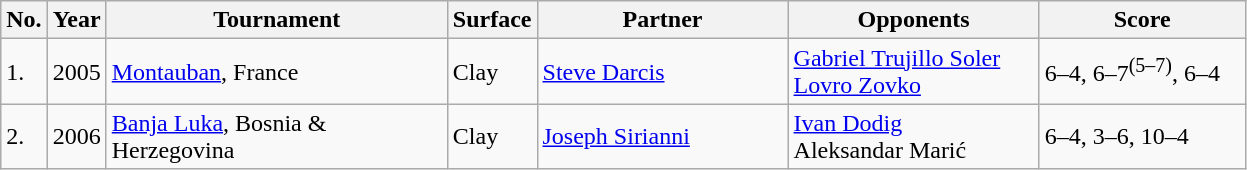<table class="sortable wikitable">
<tr>
<th style="width:20px" class="unsortable">No.</th>
<th style="width:30px">Year</th>
<th style="width:220px">Tournament</th>
<th style="width:50px">Surface</th>
<th style="width:160px">Partner</th>
<th style="width:160px">Opponents</th>
<th style="width:130px" class="unsortable">Score</th>
</tr>
<tr>
<td>1.</td>
<td>2005</td>
<td><a href='#'>Montauban</a>, France</td>
<td>Clay</td>
<td> <a href='#'>Steve Darcis</a></td>
<td> <a href='#'>Gabriel Trujillo Soler</a><br> <a href='#'>Lovro Zovko</a></td>
<td>6–4, 6–7<sup>(5–7)</sup>, 6–4</td>
</tr>
<tr>
<td>2.</td>
<td>2006</td>
<td><a href='#'>Banja Luka</a>, Bosnia & Herzegovina</td>
<td>Clay</td>
<td> <a href='#'>Joseph Sirianni</a></td>
<td> <a href='#'>Ivan Dodig</a><br> Aleksandar Marić</td>
<td>6–4, 3–6, 10–4</td>
</tr>
</table>
